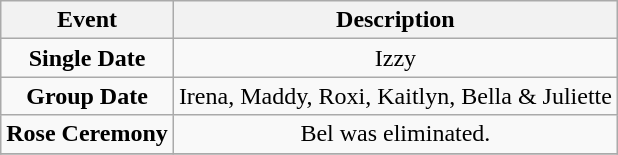<table class="wikitable sortable" style="text-align:center;">
<tr>
<th>Event</th>
<th>Description</th>
</tr>
<tr>
<td><strong>Single Date</strong></td>
<td>Izzy</td>
</tr>
<tr>
<td><strong>Group Date</strong></td>
<td>Irena, Maddy, Roxi, Kaitlyn, Bella & Juliette</td>
</tr>
<tr>
<td><strong>Rose Ceremony</strong></td>
<td>Bel was eliminated.</td>
</tr>
<tr>
</tr>
</table>
